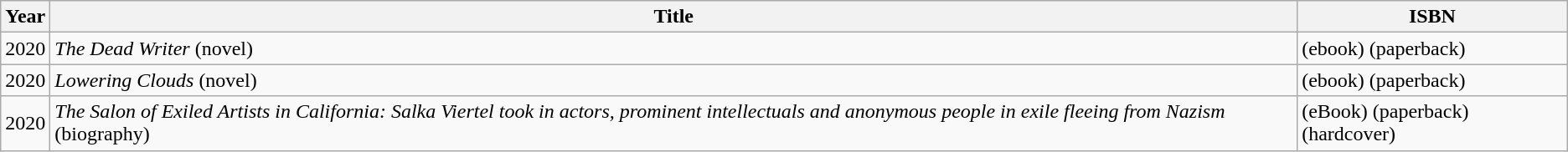<table class="wikitable sortable">
<tr style="text-align:center;">
<th>Year</th>
<th>Title</th>
<th>ISBN</th>
</tr>
<tr>
<td>2020</td>
<td><em>The Dead Writer</em> (novel)</td>
<td> (ebook)  (paperback)</td>
</tr>
<tr>
<td>2020</td>
<td><em>Lowering Clouds</em> (novel)</td>
<td> (ebook)  (paperback)</td>
</tr>
<tr>
<td>2020</td>
<td><em>The Salon of Exiled Artists in California: Salka Viertel took in actors, prominent intellectuals and anonymous people in exile fleeing from Nazism</em> (biography)</td>
<td> (eBook)  (paperback)  (hardcover)</td>
</tr>
</table>
